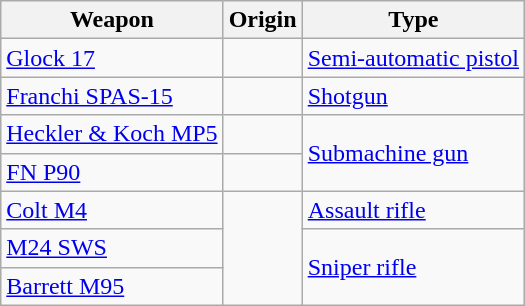<table class="wikitable">
<tr>
<th>Weapon</th>
<th>Origin</th>
<th>Type</th>
</tr>
<tr>
<td><a href='#'>Glock 17</a></td>
<td></td>
<td><a href='#'>Semi-automatic pistol</a></td>
</tr>
<tr>
<td><a href='#'>Franchi SPAS-15</a></td>
<td></td>
<td><a href='#'>Shotgun</a></td>
</tr>
<tr>
<td><a href='#'>Heckler & Koch MP5</a></td>
<td></td>
<td rowspan="2"><a href='#'>Submachine gun</a></td>
</tr>
<tr>
<td><a href='#'>FN P90</a></td>
<td></td>
</tr>
<tr>
<td><a href='#'>Colt M4</a></td>
<td rowspan="3"></td>
<td><a href='#'>Assault rifle</a></td>
</tr>
<tr>
<td><a href='#'>M24 SWS</a></td>
<td rowspan="2"><a href='#'>Sniper rifle</a></td>
</tr>
<tr>
<td><a href='#'>Barrett M95</a></td>
</tr>
</table>
